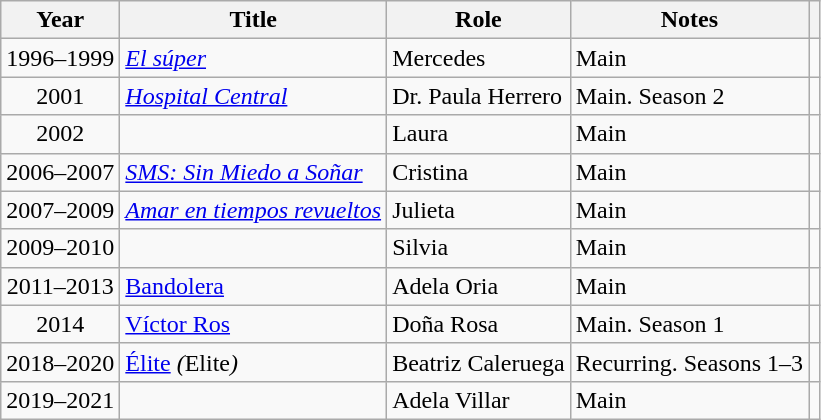<table class="wikitable sortable">
<tr>
<th>Year</th>
<th>Title</th>
<th>Role</th>
<th class="unsortable">Notes</th>
<th></th>
</tr>
<tr>
<td align = "center">1996–1999</td>
<td><em><a href='#'>El súper</a></em></td>
<td>Mercedes</td>
<td>Main</td>
<td align = "center"></td>
</tr>
<tr>
<td align = "center">2001</td>
<td><em><a href='#'>Hospital Central</a></em></td>
<td>Dr. Paula Herrero</td>
<td>Main. Season 2</td>
<td align = "center"></td>
</tr>
<tr>
<td align = "center">2002</td>
<td><em></em></td>
<td>Laura</td>
<td>Main</td>
<td align = "center"></td>
</tr>
<tr>
<td align = "center">2006–2007</td>
<td><em><a href='#'>SMS: Sin Miedo a Soñar</a></em></td>
<td>Cristina</td>
<td>Main</td>
<td align = "center"></td>
</tr>
<tr>
<td align = "center">2007–2009</td>
<td><em><a href='#'>Amar en tiempos revueltos</a></em></td>
<td>Julieta</td>
<td>Main</td>
<td align = "center"></td>
</tr>
<tr>
<td align = "center">2009–2010</td>
<td><em></td>
<td>Silvia</td>
<td>Main</td>
<td align = "center"></td>
</tr>
<tr>
<td align = "center">2011–2013</td>
<td></em><a href='#'>Bandolera</a><em></td>
<td>Adela Oria</td>
<td>Main</td>
<td align = "center"></td>
</tr>
<tr>
<td align = "center">2014</td>
<td></em><a href='#'>Víctor Ros</a><em></td>
<td>Doña Rosa</td>
<td>Main. Season 1</td>
<td align = "center"></td>
</tr>
<tr>
<td align = "center">2018–2020</td>
<td><a href='#'></em>Élite<em></a> (</em>Elite<em>)</td>
<td>Beatriz Caleruega</td>
<td>Recurring. Seasons 1–3</td>
<td align = "center"></td>
</tr>
<tr>
<td>2019–2021</td>
<td></td>
<td>Adela Villar</td>
<td>Main</td>
<td align = "center"></td>
</tr>
</table>
